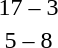<table style="text-align:center">
<tr>
<th width=200></th>
<th width=100></th>
<th width=200></th>
</tr>
<tr>
<td align=right><strong></strong></td>
<td>17 – 3</td>
<td align=left></td>
</tr>
<tr>
<td align=right><strong></strong></td>
<td>5 – 8</td>
<td align=left></td>
</tr>
</table>
